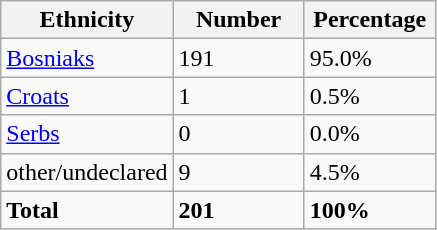<table class="wikitable">
<tr>
<th width="100px">Ethnicity</th>
<th width="80px">Number</th>
<th width="80px">Percentage</th>
</tr>
<tr>
<td><a href='#'>Bosniaks</a></td>
<td>191</td>
<td>95.0%</td>
</tr>
<tr>
<td><a href='#'>Croats</a></td>
<td>1</td>
<td>0.5%</td>
</tr>
<tr>
<td><a href='#'>Serbs</a></td>
<td>0</td>
<td>0.0%</td>
</tr>
<tr>
<td>other/undeclared</td>
<td>9</td>
<td>4.5%</td>
</tr>
<tr>
<td><strong>Total</strong></td>
<td><strong>201</strong></td>
<td><strong>100%</strong></td>
</tr>
</table>
